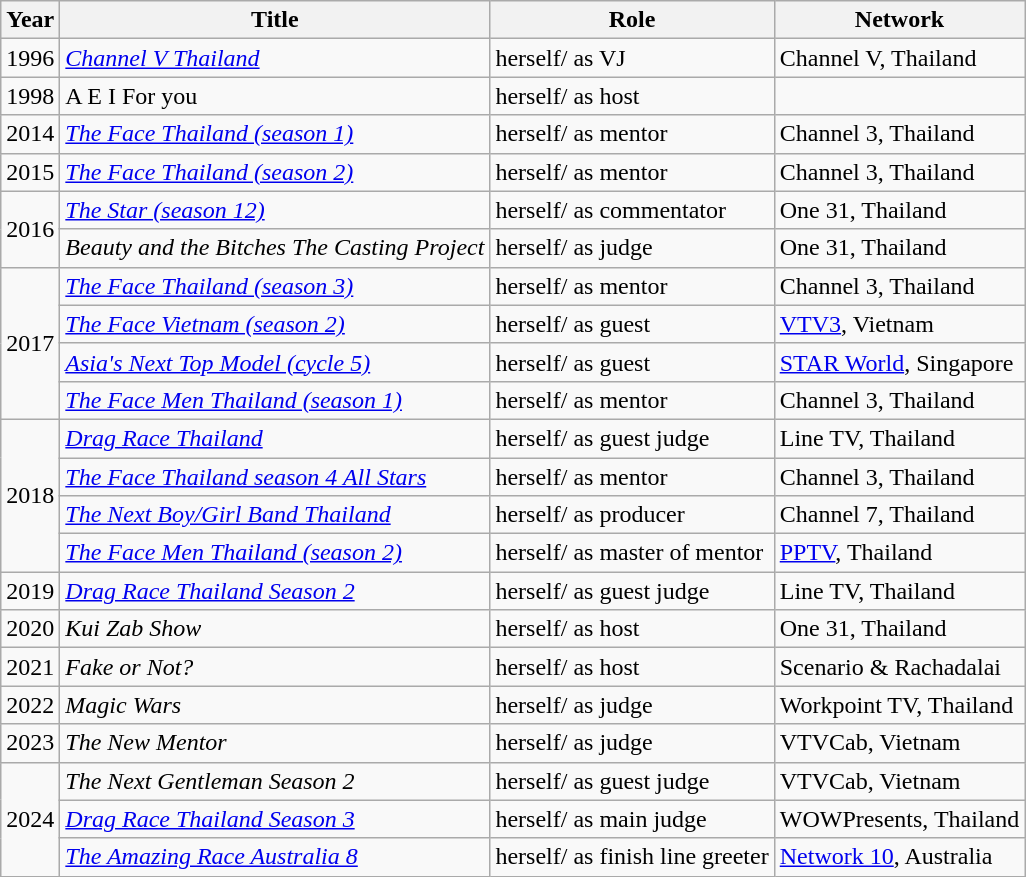<table class="wikitable">
<tr>
<th><strong>Year</strong></th>
<th><strong>Title</strong></th>
<th><strong>Role</strong></th>
<th><strong>Network</strong></th>
</tr>
<tr>
<td>1996</td>
<td><em><a href='#'>Channel V Thailand</a></em></td>
<td>herself/ as VJ</td>
<td>Channel V, Thailand</td>
</tr>
<tr>
<td>1998</td>
<td>A E I For you</td>
<td>herself/ as host</td>
<td></td>
</tr>
<tr>
<td>2014</td>
<td><em><a href='#'>The Face Thailand (season 1)</a></em></td>
<td>herself/ as mentor</td>
<td>Channel 3, Thailand</td>
</tr>
<tr>
<td>2015</td>
<td><em><a href='#'>The Face Thailand (season 2)</a></em></td>
<td>herself/ as mentor</td>
<td>Channel 3, Thailand</td>
</tr>
<tr>
<td rowspan="2">2016</td>
<td><a href='#'><em>The Star (season 12)</em></a></td>
<td>herself/ as commentator</td>
<td>One 31, Thailand</td>
</tr>
<tr>
<td><em>Beauty and the Bitches The Casting Project</em></td>
<td>herself/ as judge</td>
<td>One 31, Thailand</td>
</tr>
<tr>
<td rowspan="4">2017</td>
<td><em><a href='#'>The Face Thailand (season 3)</a></em></td>
<td>herself/ as mentor</td>
<td>Channel 3, Thailand</td>
</tr>
<tr>
<td><em><a href='#'>The Face Vietnam (season 2)</a></em></td>
<td>herself/ as guest</td>
<td><a href='#'>VTV3</a>, Vietnam</td>
</tr>
<tr>
<td><em><a href='#'>Asia's Next Top Model (cycle 5)</a></em></td>
<td>herself/ as guest</td>
<td><a href='#'>STAR World</a>, Singapore</td>
</tr>
<tr>
<td><em><a href='#'>The Face Men Thailand (season 1)</a></em></td>
<td>herself/ as mentor</td>
<td>Channel 3, Thailand</td>
</tr>
<tr>
<td rowspan="4">2018</td>
<td><em><a href='#'>Drag Race Thailand</a></em></td>
<td>herself/ as guest judge</td>
<td>Line TV, Thailand</td>
</tr>
<tr>
<td><a href='#'><em>The Face Thailand season 4 All Stars</em></a></td>
<td>herself/ as mentor</td>
<td>Channel 3, Thailand</td>
</tr>
<tr>
<td><em><a href='#'>The Next Boy/Girl Band Thailand</a></em></td>
<td>herself/ as producer</td>
<td>Channel 7, Thailand</td>
</tr>
<tr>
<td><em><a href='#'>The Face Men Thailand (season 2)</a></em></td>
<td>herself/ as master of mentor</td>
<td><a href='#'>PPTV</a>, Thailand</td>
</tr>
<tr>
<td>2019</td>
<td><em><a href='#'>Drag Race Thailand Season 2</a></em></td>
<td>herself/ as guest judge</td>
<td>Line TV, Thailand</td>
</tr>
<tr>
<td>2020</td>
<td><em>Kui Zab Show</em></td>
<td>herself/ as host</td>
<td>One 31, Thailand</td>
</tr>
<tr>
<td>2021</td>
<td><em>Fake or Not?</em></td>
<td>herself/ as host</td>
<td>Scenario & Rachadalai</td>
</tr>
<tr>
<td>2022</td>
<td><em>Magic Wars</em></td>
<td>herself/ as judge</td>
<td>Workpoint TV, Thailand</td>
</tr>
<tr>
<td>2023</td>
<td><em>The New Mentor</em></td>
<td>herself/ as judge</td>
<td>VTVCab, Vietnam</td>
</tr>
<tr>
<td rowspan="3">2024</td>
<td><em>The Next Gentleman Season 2</em></td>
<td>herself/ as guest judge</td>
<td>VTVCab, Vietnam</td>
</tr>
<tr>
<td><em><a href='#'>Drag Race Thailand Season 3</a></em></td>
<td>herself/ as main judge</td>
<td>WOWPresents, Thailand</td>
</tr>
<tr>
<td><em><a href='#'>The Amazing Race Australia 8</a></em></td>
<td>herself/ as finish line greeter</td>
<td><a href='#'>Network 10</a>, Australia</td>
</tr>
</table>
